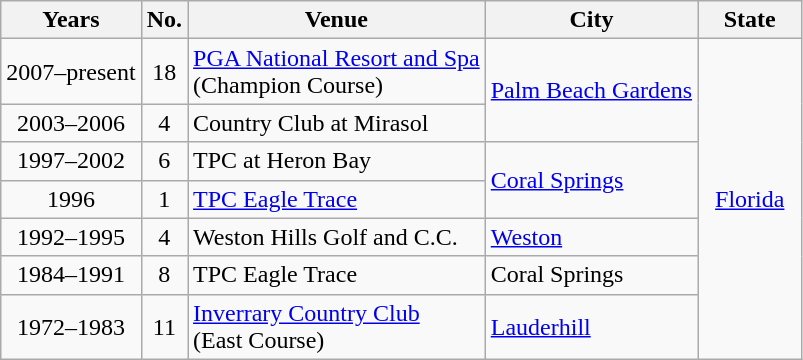<table class="wikitable">
<tr>
<th>Years</th>
<th>No.</th>
<th>Venue</th>
<th>City</th>
<th>State</th>
</tr>
<tr>
<td align=center>2007–present</td>
<td align="center">18</td>
<td><a href='#'>PGA National Resort and Spa</a><br> (Champion Course)</td>
<td rowspan=2><a href='#'>Palm Beach Gardens</a></td>
<td rowspan=7 align=center>  <a href='#'>Florida</a>   </td>
</tr>
<tr>
<td align=center>2003–2006</td>
<td align=center>4</td>
<td>Country Club at Mirasol</td>
</tr>
<tr>
<td align=center>1997–2002</td>
<td align=center>6</td>
<td>TPC at Heron Bay</td>
<td rowspan=2><a href='#'>Coral Springs</a></td>
</tr>
<tr>
<td align=center>1996</td>
<td align=center>1</td>
<td><a href='#'>TPC Eagle Trace</a></td>
</tr>
<tr>
<td align=center>1992–1995</td>
<td align=center>4</td>
<td>Weston Hills Golf and C.C.</td>
<td><a href='#'>Weston</a></td>
</tr>
<tr>
<td align=center>1984–1991</td>
<td align=center>8</td>
<td>TPC Eagle Trace</td>
<td>Coral Springs</td>
</tr>
<tr>
<td align=center>1972–1983</td>
<td align=center>11</td>
<td><a href='#'>Inverrary Country Club</a><br> (East Course)</td>
<td><a href='#'>Lauderhill</a></td>
</tr>
</table>
